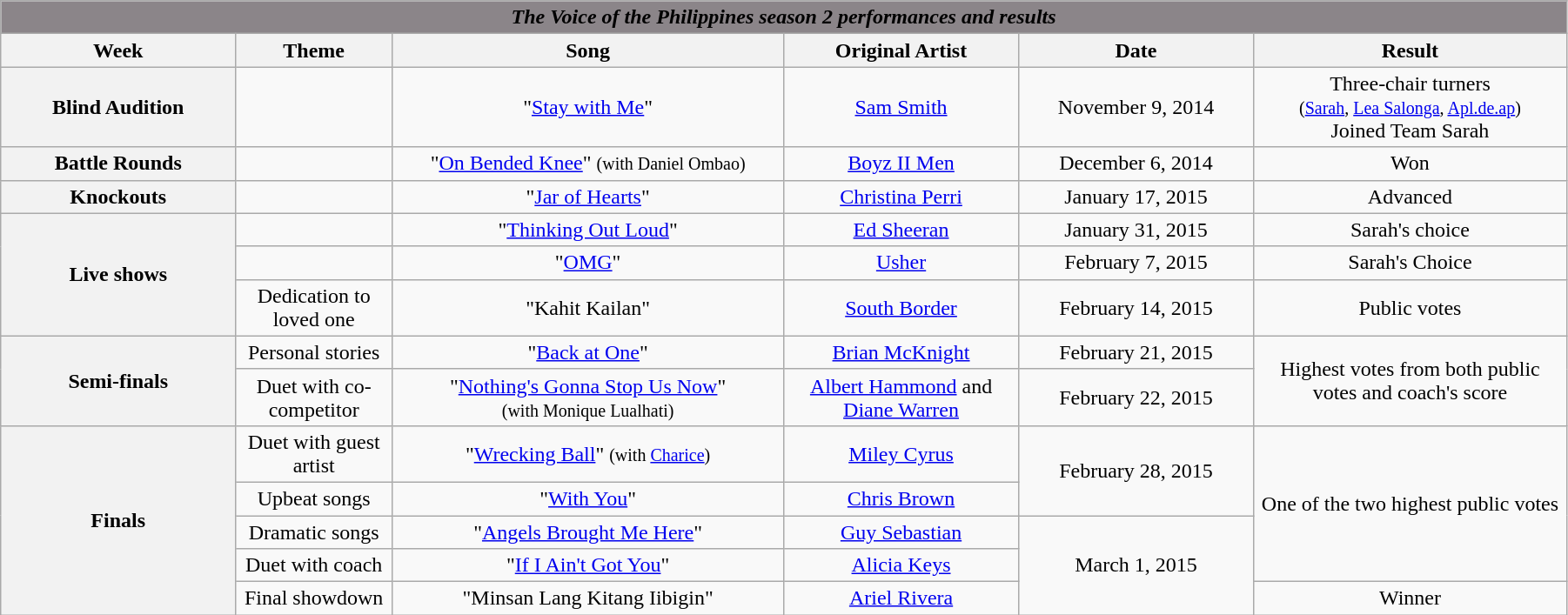<table class="wikitable"  style="width:95%; text-align:center;">
<tr>
<th colspan="6" style="background:#8b8589;"><strong><em>The Voice of the Philippines<em> season 2 performances and results<strong></th>
</tr>
<tr>
<th width=15%>Week</th>
<th width=10%>Theme</th>
<th width=25%>Song</th>
<th width=15%>Original Artist</th>
<th width=15%>Date</th>
<th width=20%>Result</th>
</tr>
<tr>
<th>Blind Audition</th>
<td></td>
<td>"<a href='#'>Stay with Me</a>"</td>
<td><a href='#'>Sam Smith</a></td>
<td>November 9, 2014</td>
<td>Three-chair turners<br><small>(<a href='#'>Sarah</a>, <a href='#'>Lea Salonga</a>, <a href='#'>Apl.de.ap</a>)</small><br>Joined Team Sarah</td>
</tr>
<tr>
<th>Battle Rounds</th>
<td></td>
<td>"<a href='#'>On Bended Knee</a>" <small>(with Daniel Ombao)</small></td>
<td><a href='#'>Boyz II Men</a></td>
<td>December 6, 2014</td>
<td>Won</td>
</tr>
<tr>
<th>Knockouts</th>
<td></td>
<td>"<a href='#'>Jar of Hearts</a>"</td>
<td><a href='#'>Christina Perri</a></td>
<td>January 17, 2015</td>
<td>Advanced</td>
</tr>
<tr>
<th rowspan=3>Live shows</th>
<td></td>
<td>"<a href='#'>Thinking Out Loud</a>"</td>
<td><a href='#'>Ed Sheeran</a></td>
<td>January 31, 2015</td>
<td>Sarah's choice</td>
</tr>
<tr>
<td></td>
<td>"<a href='#'>OMG</a>"</td>
<td><a href='#'>Usher</a></td>
<td>February 7, 2015</td>
<td>Sarah's Choice</td>
</tr>
<tr>
<td>Dedication to loved one</td>
<td>"Kahit Kailan"</td>
<td><a href='#'>South Border</a></td>
<td>February 14, 2015</td>
<td>Public votes</td>
</tr>
<tr>
<th rowspan=2>Semi-finals</th>
<td>Personal stories</td>
<td>"<a href='#'>Back at One</a>"</td>
<td><a href='#'>Brian McKnight</a></td>
<td>February 21, 2015</td>
<td rowspan=2>Highest votes from both public votes and coach's score</td>
</tr>
<tr>
<td>Duet with co-competitor</td>
<td>"<a href='#'>Nothing's Gonna Stop Us Now</a>"<br><small>(with Monique Lualhati)</small></td>
<td><a href='#'>Albert Hammond</a> and <a href='#'>Diane Warren</a></td>
<td>February 22, 2015</td>
</tr>
<tr>
<th rowspan=5>Finals</th>
<td>Duet with guest artist</td>
<td>"<a href='#'>Wrecking Ball</a>" <small>(with <a href='#'>Charice</a>)</small></td>
<td><a href='#'>Miley Cyrus</a></td>
<td rowspan=2>February 28, 2015</td>
<td rowspan=4>One of the two highest public votes</td>
</tr>
<tr>
<td>Upbeat songs</td>
<td>"<a href='#'>With You</a>"</td>
<td><a href='#'>Chris Brown</a></td>
</tr>
<tr>
<td>Dramatic songs</td>
<td>"<a href='#'>Angels Brought Me Here</a>"</td>
<td><a href='#'>Guy Sebastian</a></td>
<td rowspan=3>March 1, 2015</td>
</tr>
<tr>
<td>Duet with coach</td>
<td>"<a href='#'>If I Ain't Got You</a>"</td>
<td><a href='#'>Alicia Keys</a></td>
</tr>
<tr>
<td>Final showdown</td>
<td>"Minsan Lang Kitang Iibigin"</td>
<td><a href='#'>Ariel Rivera</a></td>
<td>Winner</td>
</tr>
</table>
